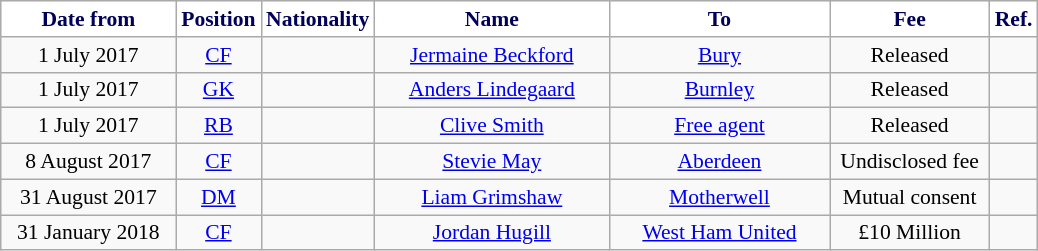<table class="wikitable"  style="text-align:center; font-size:90%; ">
<tr>
<th style="background:#fff; color:#00005a; width:110px;">Date from</th>
<th style="background:#fff; color:#00005a; width:50px;">Position</th>
<th style="background:#fff; color:#00005a; width:50px;">Nationality</th>
<th style="background:#fff; color:#00005a; width:150px;">Name</th>
<th style="background:#fff; color:#00005a; width:140px;">To</th>
<th style="background:#fff; color:#00005a; width:100px;">Fee</th>
<th style="background:#fff; color:#00005a; width:25px;">Ref.</th>
</tr>
<tr>
<td>1 July 2017</td>
<td><a href='#'>CF</a></td>
<td></td>
<td><a href='#'>Jermaine Beckford</a></td>
<td><a href='#'>Bury</a></td>
<td>Released</td>
<td></td>
</tr>
<tr>
<td>1 July 2017</td>
<td><a href='#'>GK</a></td>
<td></td>
<td><a href='#'>Anders Lindegaard</a></td>
<td><a href='#'>Burnley</a></td>
<td>Released</td>
<td></td>
</tr>
<tr>
<td>1 July 2017</td>
<td><a href='#'>RB</a></td>
<td></td>
<td><a href='#'>Clive Smith</a></td>
<td><a href='#'>Free agent</a></td>
<td>Released</td>
<td></td>
</tr>
<tr>
<td>8 August 2017</td>
<td><a href='#'>CF</a></td>
<td></td>
<td><a href='#'>Stevie May</a></td>
<td><a href='#'>Aberdeen</a></td>
<td>Undisclosed fee</td>
<td></td>
</tr>
<tr>
<td>31 August 2017</td>
<td><a href='#'>DM</a></td>
<td></td>
<td><a href='#'>Liam Grimshaw</a></td>
<td><a href='#'>Motherwell</a></td>
<td>Mutual consent</td>
<td></td>
</tr>
<tr>
<td>31 January 2018</td>
<td><a href='#'>CF</a></td>
<td></td>
<td><a href='#'>Jordan Hugill</a></td>
<td><a href='#'>West Ham United</a></td>
<td>£10 Million</td>
<td></td>
</tr>
</table>
